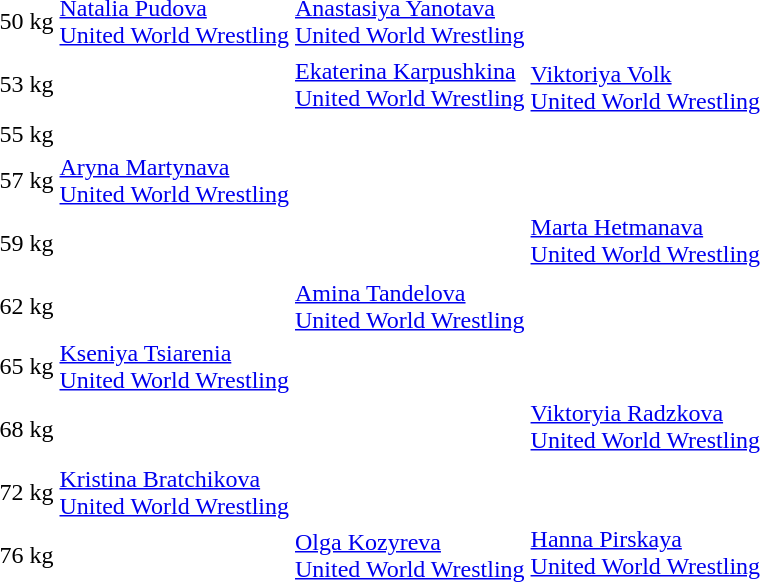<table>
<tr>
<td rowspan=2>50 kg<br></td>
<td rowspan=2><a href='#'>Natalia Pudova</a><br> <a href='#'>United World Wrestling</a></td>
<td rowspan=2><a href='#'>Anastasiya Yanotava</a><br> <a href='#'>United World Wrestling</a></td>
<td></td>
</tr>
<tr>
<td></td>
</tr>
<tr>
<td rowspan=2>53 kg<br></td>
<td rowspan=2></td>
<td rowspan=2><a href='#'>Ekaterina Karpushkina</a><br> <a href='#'>United World Wrestling</a></td>
<td></td>
</tr>
<tr>
<td><a href='#'>Viktoriya Volk</a><br> <a href='#'>United World Wrestling</a></td>
</tr>
<tr>
<td rowspan=2>55 kg<br></td>
<td rowspan=2></td>
<td rowspan=2></td>
<td></td>
</tr>
<tr>
<td></td>
</tr>
<tr>
<td rowspan=2>57 kg<br></td>
<td rowspan=2><a href='#'>Aryna Martynava</a><br> <a href='#'>United World Wrestling</a></td>
<td rowspan=2></td>
<td></td>
</tr>
<tr>
<td></td>
</tr>
<tr>
<td rowspan=2>59 kg<br></td>
<td rowspan=2></td>
<td rowspan=2></td>
<td><a href='#'>Marta Hetmanava</a><br> <a href='#'>United World Wrestling</a></td>
</tr>
<tr>
<td></td>
</tr>
<tr>
<td rowspan=2>62 kg<br></td>
<td rowspan=2></td>
<td rowspan=2><a href='#'>Amina Tandelova</a><br> <a href='#'>United World Wrestling</a></td>
<td></td>
</tr>
<tr>
<td></td>
</tr>
<tr>
<td rowspan=2>65 kg<br></td>
<td rowspan=2><a href='#'>Kseniya Tsiarenia</a><br> <a href='#'>United World Wrestling</a></td>
<td rowspan=2></td>
<td></td>
</tr>
<tr>
<td></td>
</tr>
<tr>
<td rowspan=2>68 kg<br></td>
<td rowspan=2></td>
<td rowspan=2></td>
<td><a href='#'>Viktoryia Radzkova</a><br> <a href='#'>United World Wrestling</a></td>
</tr>
<tr>
<td></td>
</tr>
<tr>
<td rowspan=2>72 kg<br></td>
<td rowspan=2><a href='#'>Kristina Bratchikova</a><br> <a href='#'>United World Wrestling</a></td>
<td rowspan=2></td>
<td></td>
</tr>
<tr>
<td></td>
</tr>
<tr>
<td rowspan=2>76 kg<br></td>
<td rowspan=2></td>
<td rowspan=2><a href='#'>Olga Kozyreva</a><br> <a href='#'>United World Wrestling</a></td>
<td><a href='#'>Hanna Pirskaya</a><br> <a href='#'>United World Wrestling</a></td>
</tr>
<tr>
<td></td>
</tr>
</table>
